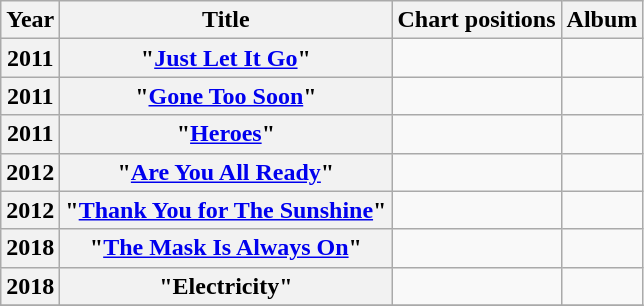<table class="wikitable plainrowheaders" style="text-align:center;">
<tr>
<th>Year</th>
<th>Title</th>
<th>Chart positions</th>
<th>Album</th>
</tr>
<tr>
<th scope="row">2011</th>
<th scope="row">"<a href='#'>Just Let It Go</a>"</th>
<td></td>
<td></td>
</tr>
<tr>
<th scope="row">2011</th>
<th scope="row">"<a href='#'>Gone Too Soon</a>"</th>
<td></td>
<td></td>
</tr>
<tr>
<th scope="row">2011</th>
<th scope="row">"<a href='#'>Heroes</a>"</th>
<td></td>
<td></td>
</tr>
<tr>
<th scope="row">2012</th>
<th scope="row">"<a href='#'>Are You All Ready</a>"</th>
<td></td>
<td></td>
</tr>
<tr>
<th scope="row">2012</th>
<th scope="row">"<a href='#'>Thank You for The Sunshine</a>"</th>
<td></td>
<td></td>
</tr>
<tr>
<th scope="row">2018</th>
<th scope="row">"<a href='#'>The Mask Is Always On</a>"</th>
<td></td>
<td></td>
</tr>
<tr>
<th scope="row">2018</th>
<th scope="row">"Electricity"</th>
<td></td>
<td></td>
</tr>
<tr>
</tr>
</table>
